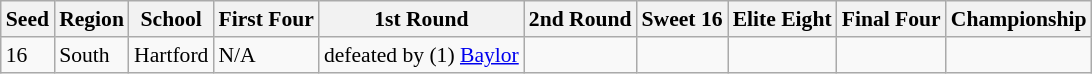<table class="sortable wikitable" style="white-space:nowrap; font-size:90%;">
<tr>
<th>Seed</th>
<th>Region</th>
<th>School</th>
<th>First Four</th>
<th>1st Round</th>
<th>2nd Round</th>
<th>Sweet 16</th>
<th>Elite Eight</th>
<th>Final Four</th>
<th>Championship</th>
</tr>
<tr>
<td>16</td>
<td>South</td>
<td>Hartford</td>
<td>N/A</td>
<td>defeated by (1) <a href='#'>Baylor</a></td>
<td></td>
<td></td>
<td></td>
<td></td>
<td></td>
</tr>
</table>
